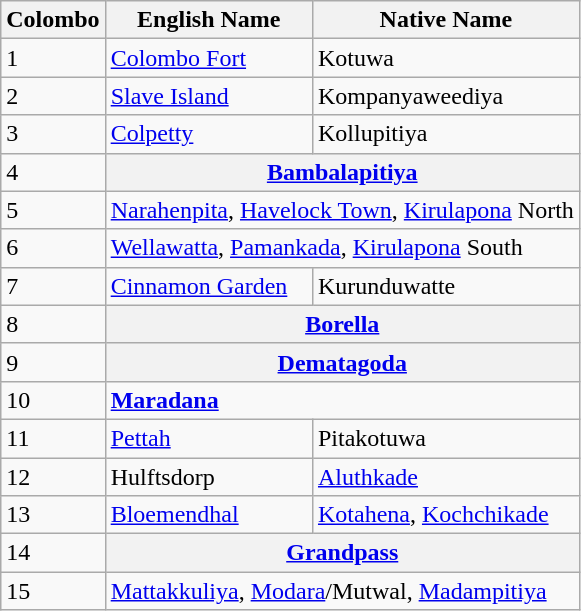<table class="wikitable">
<tr>
<th>Colombo</th>
<th>English Name</th>
<th>Native Name</th>
</tr>
<tr>
<td>1</td>
<td><a href='#'>Colombo Fort</a></td>
<td>Kotuwa</td>
</tr>
<tr>
<td>2</td>
<td><a href='#'>Slave Island</a></td>
<td>Kompanyaweediya</td>
</tr>
<tr>
<td>3</td>
<td><a href='#'>Colpetty</a></td>
<td>Kollupitiya</td>
</tr>
<tr>
<td>4</td>
<th colspan="2"><a href='#'>Bambalapitiya</a></th>
</tr>
<tr>
<td>5</td>
<td colspan="2"><a href='#'>Narahenpita</a>, <a href='#'>Havelock Town</a>, <a href='#'>Kirulapona</a> North</td>
</tr>
<tr>
<td>6</td>
<td colspan="2"><a href='#'>Wellawatta</a>, <a href='#'>Pamankada</a>, <a href='#'>Kirulapona</a> South</td>
</tr>
<tr>
<td>7</td>
<td><a href='#'>Cinnamon Garden</a></td>
<td>Kurunduwatte</td>
</tr>
<tr>
<td>8</td>
<th colspan="2"><a href='#'>Borella</a></th>
</tr>
<tr>
<td>9</td>
<th colspan="2"><a href='#'>Dematagoda</a></th>
</tr>
<tr>
<td>10</td>
<td colspan="2"><strong><a href='#'>Maradana</a></strong></td>
</tr>
<tr>
<td>11</td>
<td><a href='#'>Pettah</a></td>
<td>Pitakotuwa</td>
</tr>
<tr>
<td>12</td>
<td>Hulftsdorp</td>
<td><a href='#'>Aluthkade</a></td>
</tr>
<tr>
<td>13</td>
<td><a href='#'>Bloemendhal</a></td>
<td><a href='#'>Kotahena</a>, <a href='#'>Kochchikade</a></td>
</tr>
<tr>
<td>14</td>
<th colspan="2"><a href='#'>Grandpass</a></th>
</tr>
<tr>
<td>15</td>
<td colspan="2"><a href='#'>Mattakkuliya</a>, <a href='#'>Modara</a>/Mutwal, <a href='#'>Madampitiya</a></td>
</tr>
</table>
